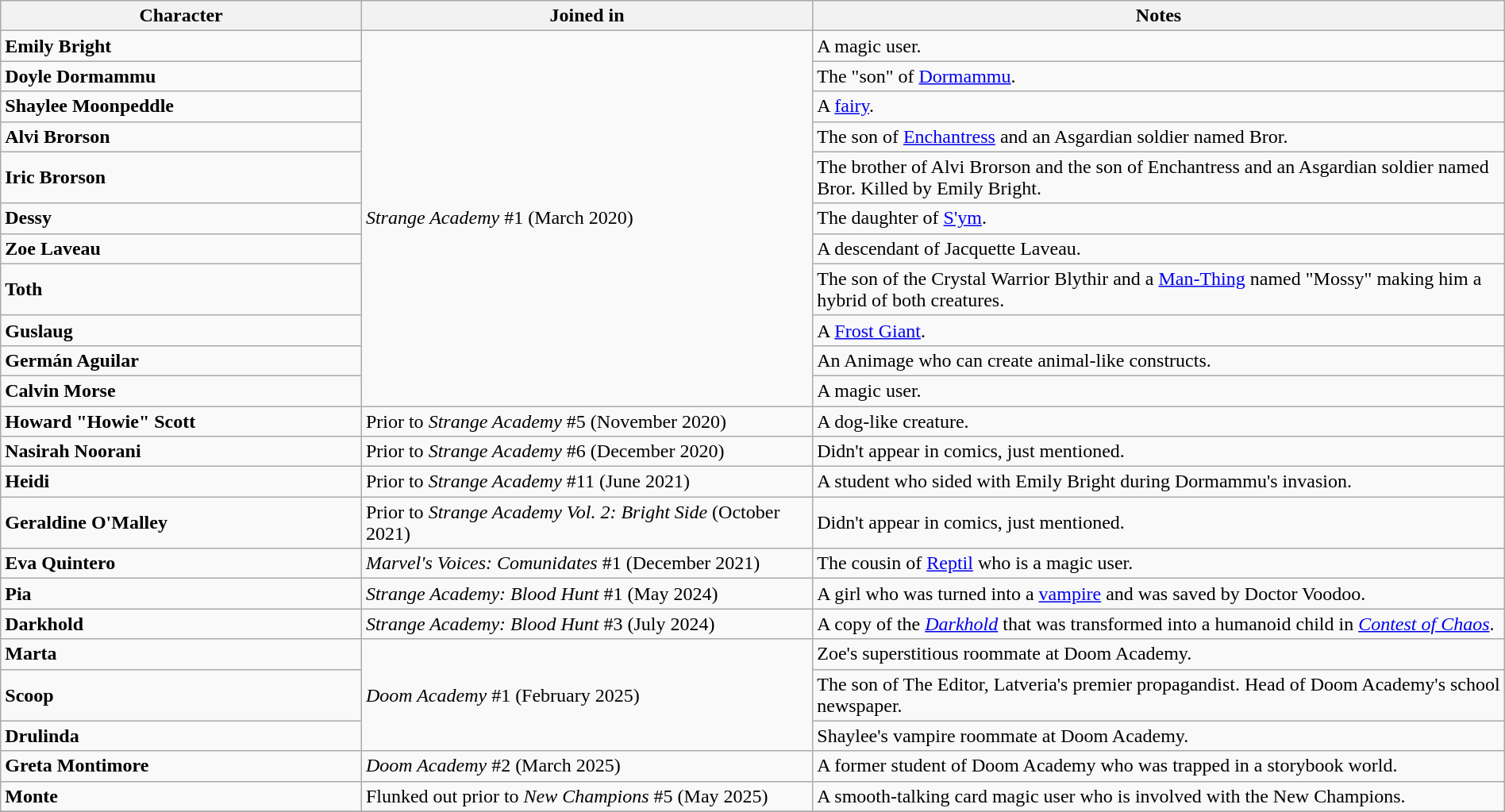<table class="wikitable" style="width:100%; text-align:left; margin:1em auto 1em auto;">
<tr>
<th width=24%>Character</th>
<th width=30%>Joined in</th>
<th width=46%>Notes</th>
</tr>
<tr>
<td><strong>Emily Bright</strong></td>
<td rowspan="11"><em>Strange Academy</em> #1 (March 2020)</td>
<td>A magic user.</td>
</tr>
<tr>
<td><strong>Doyle Dormammu</strong></td>
<td>The "son" of <a href='#'>Dormammu</a>.</td>
</tr>
<tr>
<td><strong>Shaylee Moonpeddle</strong></td>
<td>A <a href='#'>fairy</a>.</td>
</tr>
<tr>
<td><strong>Alvi Brorson</strong></td>
<td>The son of <a href='#'>Enchantress</a> and an Asgardian soldier named Bror.</td>
</tr>
<tr>
<td><strong>Iric Brorson</strong></td>
<td>The brother of Alvi Brorson and the son of Enchantress and an Asgardian soldier named Bror. Killed by Emily Bright.</td>
</tr>
<tr>
<td><strong>Dessy</strong></td>
<td>The daughter of <a href='#'>S'ym</a>.</td>
</tr>
<tr>
<td><strong>Zoe Laveau</strong></td>
<td>A descendant of Jacquette Laveau.</td>
</tr>
<tr>
<td><strong>Toth</strong></td>
<td>The son of the Crystal Warrior Blythir and a <a href='#'>Man-Thing</a> named "Mossy" making him a hybrid of both creatures.</td>
</tr>
<tr>
<td><strong>Guslaug</strong></td>
<td>A <a href='#'>Frost Giant</a>.</td>
</tr>
<tr>
<td><strong>Germán Aguilar</strong></td>
<td>An Animage who can create animal-like constructs.</td>
</tr>
<tr>
<td><strong>Calvin Morse</strong></td>
<td>A magic user.</td>
</tr>
<tr>
<td><strong>Howard "Howie" Scott</strong></td>
<td rowspan="1">Prior to <em>Strange Academy</em> #5 (November 2020)</td>
<td>A dog-like creature.</td>
</tr>
<tr>
<td><strong>Nasirah Noorani</strong></td>
<td rowspan="1">Prior to <em>Strange Academy</em> #6 (December 2020)</td>
<td>Didn't appear in comics, just mentioned.</td>
</tr>
<tr>
<td><strong>Heidi</strong></td>
<td rowspan="1">Prior to <em>Strange Academy</em> #11 (June 2021)</td>
<td>A student who sided with Emily Bright during Dormammu's invasion.</td>
</tr>
<tr>
<td><strong>Geraldine O'Malley</strong></td>
<td rowspan="1">Prior to <em>Strange Academy Vol. 2: Bright Side</em> (October 2021)</td>
<td>Didn't appear in comics, just mentioned.</td>
</tr>
<tr>
<td><strong>Eva Quintero</strong></td>
<td rowspan="1"><em>Marvel's Voices: Comunidates</em> #1 (December 2021)</td>
<td>The cousin of <a href='#'>Reptil</a> who is a magic user.</td>
</tr>
<tr>
<td><strong>Pia</strong></td>
<td><em>Strange Academy: Blood Hunt</em> #1 (May 2024)</td>
<td>A girl who was turned into a <a href='#'>vampire</a> and was saved by Doctor Voodoo.</td>
</tr>
<tr>
<td><strong>Darkhold</strong></td>
<td><em>Strange Academy: Blood Hunt</em> #3 (July 2024)</td>
<td>A copy of the <em><a href='#'>Darkhold</a></em> that was transformed into a humanoid child in <em><a href='#'>Contest of Chaos</a></em>.</td>
</tr>
<tr>
<td><strong>Marta</strong></td>
<td rowspan="3"><em>Doom Academy</em> #1 (February 2025)</td>
<td>Zoe's superstitious roommate at Doom Academy.</td>
</tr>
<tr>
<td><strong>Scoop</strong></td>
<td>The son of The Editor, Latveria's premier propagandist. Head of Doom Academy's school newspaper.</td>
</tr>
<tr>
<td><strong>Drulinda</strong></td>
<td>Shaylee's vampire roommate at Doom Academy.</td>
</tr>
<tr>
<td><strong>Greta Montimore</strong></td>
<td rowspan="1"><em>Doom Academy</em> #2 (March 2025)</td>
<td>A former student of Doom Academy who was trapped in a storybook world.</td>
</tr>
<tr>
<td><strong>Monte</strong></td>
<td rowspan="1">Flunked out prior to <em>New Champions</em> #5 (May 2025)</td>
<td>A smooth-talking card magic user who is involved with the New Champions.</td>
</tr>
<tr>
</tr>
</table>
